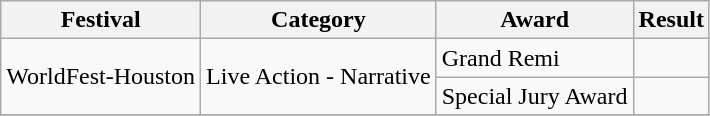<table class="wikitable">
<tr>
<th>Festival</th>
<th>Category</th>
<th>Award</th>
<th>Result</th>
</tr>
<tr>
<td rowspan=2>WorldFest-Houston<br></td>
<td rowspan=2>Live Action - Narrative</td>
<td>Grand Remi</td>
<td></td>
</tr>
<tr>
<td>Special Jury Award</td>
<td></td>
</tr>
<tr>
</tr>
</table>
